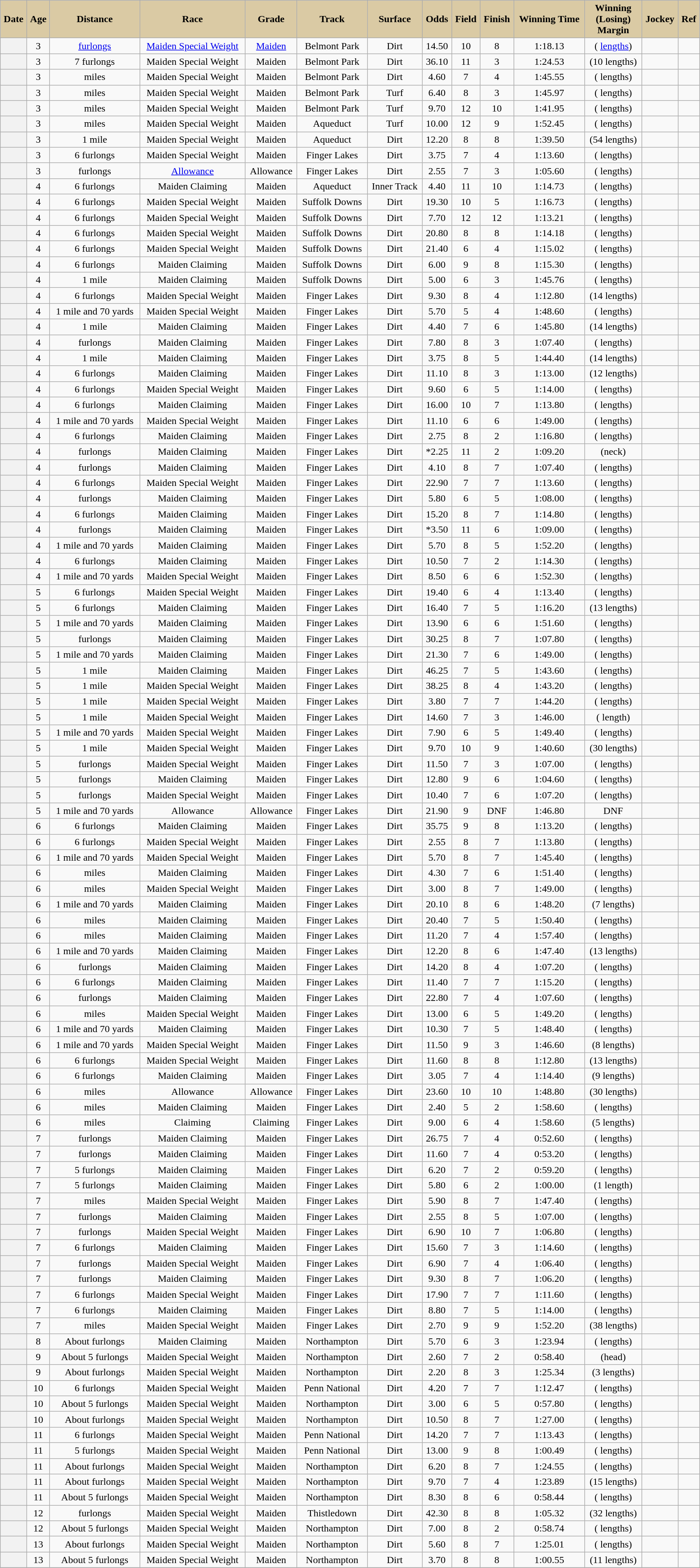<table class = "wikitable sortable" style="text-align:center; width:90%">
<tr>
<th scope="col" style="background:#dacaa4;">Date</th>
<th scope="col" style="background:#dacaa4">Age</th>
<th scope="col" style="background:#dacaa4;">Distance</th>
<th scope="col" style="background:#dacaa4;">Race</th>
<th scope="col" style="background:#dacaa4;">Grade</th>
<th scope="col" style="background:#dacaa4;">Track</th>
<th scope="col" style="background:#dacaa4;">Surface</th>
<th scope="col" style="background:#dacaa4;">Odds</th>
<th scope="col" style="background:#dacaa4;">Field</th>
<th scope="col" style="background:#dacaa4;">Finish</th>
<th scope="col" style="background:#dacaa4;">Winning Time</th>
<th scope="col" style="background:#dacaa4;">Winning<br>(Losing)<br>Margin</th>
<th scope="col" style="background:#dacaa4;">Jockey</th>
<th scope="col" class="unsortable" style="background:#dacaa4;">Ref</th>
</tr>
<tr>
<th scope="row" style="font-weight:normal;"></th>
<td>3</td>
<td>  <a href='#'>furlongs</a></td>
<td><a href='#'>Maiden Special Weight</a></td>
<td><a href='#'>Maiden</a></td>
<td>Belmont Park</td>
<td>Dirt</td>
<td>14.50</td>
<td>10</td>
<td>8</td>
<td>1:18.13</td>
<td>( <a href='#'>lengths</a>)</td>
<td></td>
<td></td>
</tr>
<tr>
<th scope="row" style="font-weight:normal;"></th>
<td>3</td>
<td> 7 furlongs</td>
<td>Maiden Special Weight</td>
<td>Maiden</td>
<td>Belmont Park</td>
<td>Dirt</td>
<td>36.10</td>
<td>11</td>
<td>3</td>
<td>1:24.53</td>
<td>(10 lengths)</td>
<td></td>
<td></td>
</tr>
<tr>
<th scope="row" style="font-weight:normal;"></th>
<td>3</td>
<td>  miles</td>
<td>Maiden Special Weight</td>
<td>Maiden</td>
<td>Belmont Park</td>
<td>Dirt</td>
<td>4.60</td>
<td>7</td>
<td>4</td>
<td>1:45.55</td>
<td>( lengths)</td>
<td></td>
<td></td>
</tr>
<tr>
<th scope="row" style="font-weight:normal;"></th>
<td>3</td>
<td>  miles</td>
<td>Maiden Special Weight</td>
<td>Maiden</td>
<td>Belmont Park</td>
<td>Turf</td>
<td>6.40</td>
<td>8</td>
<td>3</td>
<td>1:45.97</td>
<td>( lengths)</td>
<td></td>
<td></td>
</tr>
<tr>
<th scope="row" style="font-weight:normal;"></th>
<td>3</td>
<td>  miles</td>
<td>Maiden Special Weight</td>
<td>Maiden</td>
<td>Belmont Park</td>
<td>Turf</td>
<td>9.70</td>
<td>12</td>
<td>10</td>
<td>1:41.95</td>
<td>( lengths)</td>
<td></td>
<td></td>
</tr>
<tr>
<th scope="row" style="font-weight:normal;"></th>
<td>3</td>
<td>  miles</td>
<td>Maiden Special Weight</td>
<td>Maiden</td>
<td>Aqueduct</td>
<td>Turf</td>
<td>10.00</td>
<td>12</td>
<td>9</td>
<td>1:52.45</td>
<td>( lengths)</td>
<td></td>
<td></td>
</tr>
<tr>
<th scope="row" style="font-weight:normal;"></th>
<td>3</td>
<td> 1 mile</td>
<td>Maiden Special Weight</td>
<td>Maiden</td>
<td>Aqueduct</td>
<td>Dirt</td>
<td>12.20</td>
<td>8</td>
<td>8</td>
<td>1:39.50</td>
<td>(54 lengths)</td>
<td></td>
<td></td>
</tr>
<tr>
<th scope="row" style="font-weight:normal;"></th>
<td>3</td>
<td> 6 furlongs</td>
<td>Maiden Special Weight</td>
<td>Maiden</td>
<td>Finger Lakes</td>
<td>Dirt</td>
<td>3.75</td>
<td>7</td>
<td>4</td>
<td>1:13.60</td>
<td>( lengths)</td>
<td></td>
<td></td>
</tr>
<tr>
<th scope="row" style="font-weight:normal;"></th>
<td>3</td>
<td>  furlongs</td>
<td><a href='#'>Allowance</a></td>
<td>Allowance</td>
<td>Finger Lakes</td>
<td>Dirt</td>
<td>2.55</td>
<td>7</td>
<td>3</td>
<td>1:05.60</td>
<td>( lengths)</td>
<td></td>
<td></td>
</tr>
<tr>
<th scope="row" style="font-weight:normal;"></th>
<td>4</td>
<td> 6 furlongs</td>
<td>Maiden Claiming</td>
<td>Maiden</td>
<td>Aqueduct</td>
<td>Inner Track</td>
<td>4.40</td>
<td>11</td>
<td>10</td>
<td>1:14.73</td>
<td>( lengths)</td>
<td></td>
<td></td>
</tr>
<tr>
<th scope="row" style="font-weight:normal;"></th>
<td>4</td>
<td> 6 furlongs</td>
<td>Maiden Special Weight</td>
<td>Maiden</td>
<td>Suffolk Downs</td>
<td>Dirt</td>
<td>19.30</td>
<td>10</td>
<td>5</td>
<td>1:16.73</td>
<td>( lengths)</td>
<td></td>
<td></td>
</tr>
<tr>
<th scope="row" style="font-weight:normal;"></th>
<td>4</td>
<td> 6 furlongs</td>
<td>Maiden Special Weight</td>
<td>Maiden</td>
<td>Suffolk Downs</td>
<td>Dirt</td>
<td>7.70</td>
<td>12</td>
<td>12</td>
<td>1:13.21</td>
<td>( lengths)</td>
<td></td>
<td></td>
</tr>
<tr>
<th scope="row" style="font-weight:normal;"></th>
<td>4</td>
<td> 6 furlongs</td>
<td>Maiden Special Weight</td>
<td>Maiden</td>
<td>Suffolk Downs</td>
<td>Dirt</td>
<td>20.80</td>
<td>8</td>
<td>8</td>
<td>1:14.18</td>
<td>( lengths)</td>
<td></td>
<td></td>
</tr>
<tr>
<th scope="row" style="font-weight:normal;"></th>
<td>4</td>
<td> 6 furlongs</td>
<td>Maiden Special Weight</td>
<td>Maiden</td>
<td>Suffolk Downs</td>
<td>Dirt</td>
<td>21.40</td>
<td>6</td>
<td>4</td>
<td>1:15.02</td>
<td>( lengths)</td>
<td></td>
<td></td>
</tr>
<tr>
<th scope="row" style="font-weight:normal;"></th>
<td>4</td>
<td> 6 furlongs</td>
<td>Maiden Claiming</td>
<td>Maiden</td>
<td>Suffolk Downs</td>
<td>Dirt</td>
<td>6.00</td>
<td>9</td>
<td>8</td>
<td>1:15.30</td>
<td>( lengths)</td>
<td></td>
<td></td>
</tr>
<tr>
<th scope="row" style="font-weight:normal;"></th>
<td>4</td>
<td> 1 mile</td>
<td>Maiden Claiming</td>
<td>Maiden</td>
<td>Suffolk Downs</td>
<td>Dirt</td>
<td>5.00</td>
<td>6</td>
<td>3</td>
<td>1:45.76</td>
<td>( lengths)</td>
<td></td>
<td></td>
</tr>
<tr>
<th scope="row" style="font-weight:normal;"></th>
<td>4</td>
<td> 6 furlongs</td>
<td>Maiden Special Weight</td>
<td>Maiden</td>
<td>Finger Lakes</td>
<td>Dirt</td>
<td>9.30</td>
<td>8</td>
<td>4</td>
<td>1:12.80</td>
<td>(14 lengths)</td>
<td></td>
<td></td>
</tr>
<tr>
<th scope="row" style="font-weight:normal;"></th>
<td>4</td>
<td> 1 mile and 70 yards</td>
<td>Maiden Special Weight</td>
<td>Maiden</td>
<td>Finger Lakes</td>
<td>Dirt</td>
<td>5.70</td>
<td>5</td>
<td>4</td>
<td>1:48.60</td>
<td>( lengths)</td>
<td></td>
<td></td>
</tr>
<tr>
<th scope="row" style="font-weight:normal;"></th>
<td>4</td>
<td> 1 mile</td>
<td>Maiden Claiming</td>
<td>Maiden</td>
<td>Finger Lakes</td>
<td>Dirt</td>
<td>4.40</td>
<td>7</td>
<td>6</td>
<td>1:45.80</td>
<td>(14 lengths)</td>
<td></td>
<td></td>
</tr>
<tr>
<th scope="row" style="font-weight:normal;"></th>
<td>4</td>
<td>  furlongs</td>
<td>Maiden Claiming</td>
<td>Maiden</td>
<td>Finger Lakes</td>
<td>Dirt</td>
<td>7.80</td>
<td>8</td>
<td>3</td>
<td>1:07.40</td>
<td>( lengths)</td>
<td></td>
<td></td>
</tr>
<tr>
<th scope="row" style="font-weight:normal;"></th>
<td>4</td>
<td> 1 mile</td>
<td>Maiden Claiming</td>
<td>Maiden</td>
<td>Finger Lakes</td>
<td>Dirt</td>
<td>3.75</td>
<td>8</td>
<td>5</td>
<td>1:44.40</td>
<td>(14 lengths)</td>
<td></td>
<td></td>
</tr>
<tr>
<th scope="row" style="font-weight:normal;"></th>
<td>4</td>
<td> 6 furlongs</td>
<td>Maiden Claiming</td>
<td>Maiden</td>
<td>Finger Lakes</td>
<td>Dirt</td>
<td>11.10</td>
<td>8</td>
<td>3</td>
<td>1:13.00</td>
<td>(12 lengths)</td>
<td></td>
<td></td>
</tr>
<tr>
<th scope="row" style="font-weight:normal;"></th>
<td>4</td>
<td> 6 furlongs</td>
<td>Maiden Special Weight</td>
<td>Maiden</td>
<td>Finger Lakes</td>
<td>Dirt</td>
<td>9.60</td>
<td>6</td>
<td>5</td>
<td>1:14.00</td>
<td>( lengths)</td>
<td></td>
<td></td>
</tr>
<tr>
<th scope="row" style="font-weight:normal;"></th>
<td>4</td>
<td> 6 furlongs</td>
<td>Maiden Claiming</td>
<td>Maiden</td>
<td>Finger Lakes</td>
<td>Dirt</td>
<td>16.00</td>
<td>10</td>
<td>7</td>
<td>1:13.80</td>
<td>( lengths)</td>
<td></td>
<td></td>
</tr>
<tr>
<th scope="row" style="font-weight:normal;"></th>
<td>4</td>
<td> 1 mile and 70 yards</td>
<td>Maiden Special Weight</td>
<td>Maiden</td>
<td>Finger Lakes</td>
<td>Dirt</td>
<td>11.10</td>
<td>6</td>
<td>6</td>
<td>1:49.00</td>
<td>( lengths)</td>
<td></td>
<td></td>
</tr>
<tr>
<th scope="row" style="font-weight:normal;"></th>
<td>4</td>
<td> 6 furlongs</td>
<td>Maiden Claiming</td>
<td>Maiden</td>
<td>Finger Lakes</td>
<td>Dirt</td>
<td>2.75</td>
<td>8</td>
<td>2</td>
<td>1:16.80</td>
<td>( lengths)</td>
<td></td>
<td></td>
</tr>
<tr>
<th scope="row" style="font-weight:normal;"></th>
<td>4</td>
<td>  furlongs</td>
<td>Maiden Claiming</td>
<td>Maiden</td>
<td>Finger Lakes</td>
<td>Dirt</td>
<td>*2.25</td>
<td>11</td>
<td>2</td>
<td>1:09.20</td>
<td>(neck)</td>
<td></td>
<td></td>
</tr>
<tr>
<th scope="row" style="font-weight:normal;"></th>
<td>4</td>
<td>  furlongs</td>
<td>Maiden Claiming</td>
<td>Maiden</td>
<td>Finger Lakes</td>
<td>Dirt</td>
<td>4.10</td>
<td>8</td>
<td>7</td>
<td>1:07.40</td>
<td>( lengths)</td>
<td></td>
<td></td>
</tr>
<tr>
<th scope="row" style="font-weight:normal;"></th>
<td>4</td>
<td> 6 furlongs</td>
<td>Maiden Special Weight</td>
<td>Maiden</td>
<td>Finger Lakes</td>
<td>Dirt</td>
<td>22.90</td>
<td>7</td>
<td>7</td>
<td>1:13.60</td>
<td>( lengths)</td>
<td></td>
<td></td>
</tr>
<tr>
<th scope="row" style="font-weight:normal;"></th>
<td>4</td>
<td>  furlongs</td>
<td>Maiden Claiming</td>
<td>Maiden</td>
<td>Finger Lakes</td>
<td>Dirt</td>
<td>5.80</td>
<td>6</td>
<td>5</td>
<td>1:08.00</td>
<td>( lengths)</td>
<td></td>
<td></td>
</tr>
<tr>
<th scope="row" style="font-weight:normal;"></th>
<td>4</td>
<td> 6 furlongs</td>
<td>Maiden Claiming</td>
<td>Maiden</td>
<td>Finger Lakes</td>
<td>Dirt</td>
<td>15.20</td>
<td>8</td>
<td>7</td>
<td>1:14.80</td>
<td>( lengths)</td>
<td></td>
<td></td>
</tr>
<tr>
<th scope="row" style="font-weight:normal;"></th>
<td>4</td>
<td>  furlongs</td>
<td>Maiden Claiming</td>
<td>Maiden</td>
<td>Finger Lakes</td>
<td>Dirt</td>
<td>*3.50</td>
<td>11</td>
<td>6</td>
<td>1:09.00</td>
<td>( lengths)</td>
<td></td>
<td></td>
</tr>
<tr>
<th scope="row" style="font-weight:normal;"></th>
<td>4</td>
<td> 1 mile and 70 yards</td>
<td>Maiden Claiming</td>
<td>Maiden</td>
<td>Finger Lakes</td>
<td>Dirt</td>
<td>5.70</td>
<td>8</td>
<td>5</td>
<td>1:52.20</td>
<td>( lengths)</td>
<td></td>
<td></td>
</tr>
<tr>
<th scope="row" style="font-weight:normal;"></th>
<td>4</td>
<td> 6 furlongs</td>
<td>Maiden Claiming</td>
<td>Maiden</td>
<td>Finger Lakes</td>
<td>Dirt</td>
<td>10.50</td>
<td>7</td>
<td>2</td>
<td>1:14.30</td>
<td>( lengths)</td>
<td></td>
<td></td>
</tr>
<tr>
<th scope="row" style="font-weight:normal;"></th>
<td>4</td>
<td> 1 mile and 70 yards</td>
<td>Maiden Special Weight</td>
<td>Maiden</td>
<td>Finger Lakes</td>
<td>Dirt</td>
<td>8.50</td>
<td>6</td>
<td>6</td>
<td>1:52.30</td>
<td>( lengths)</td>
<td></td>
<td></td>
</tr>
<tr>
<th scope="row" style="font-weight:normal;"></th>
<td>5</td>
<td> 6 furlongs</td>
<td>Maiden Special Weight</td>
<td>Maiden</td>
<td>Finger Lakes</td>
<td>Dirt</td>
<td>19.40</td>
<td>6</td>
<td>4</td>
<td>1:13.40</td>
<td>( lengths)</td>
<td></td>
<td></td>
</tr>
<tr>
<th scope="row" style="font-weight:normal;"></th>
<td>5</td>
<td> 6 furlongs</td>
<td>Maiden Claiming</td>
<td>Maiden</td>
<td>Finger Lakes</td>
<td>Dirt</td>
<td>16.40</td>
<td>7</td>
<td>5</td>
<td>1:16.20</td>
<td>(13 lengths)</td>
<td></td>
<td></td>
</tr>
<tr>
<th scope="row" style="font-weight:normal;"></th>
<td>5</td>
<td> 1 mile and 70 yards</td>
<td>Maiden Claiming</td>
<td>Maiden</td>
<td>Finger Lakes</td>
<td>Dirt</td>
<td>13.90</td>
<td>6</td>
<td>6</td>
<td>1:51.60</td>
<td>( lengths)</td>
<td></td>
<td></td>
</tr>
<tr>
<th scope="row" style="font-weight:normal;"></th>
<td>5</td>
<td>  furlongs</td>
<td>Maiden Claiming</td>
<td>Maiden</td>
<td>Finger Lakes</td>
<td>Dirt</td>
<td>30.25</td>
<td>8</td>
<td>7</td>
<td>1:07.80</td>
<td>( lengths)</td>
<td></td>
<td></td>
</tr>
<tr>
<th scope="row" style="font-weight:normal;"></th>
<td>5</td>
<td> 1 mile and 70 yards</td>
<td>Maiden Claiming</td>
<td>Maiden</td>
<td>Finger Lakes</td>
<td>Dirt</td>
<td>21.30</td>
<td>7</td>
<td>6</td>
<td>1:49.00</td>
<td>( lengths)</td>
<td></td>
<td></td>
</tr>
<tr>
<th scope="row" style="font-weight:normal;"></th>
<td>5</td>
<td> 1 mile</td>
<td>Maiden Claiming</td>
<td>Maiden</td>
<td>Finger Lakes</td>
<td>Dirt</td>
<td>46.25</td>
<td>7</td>
<td>5</td>
<td>1:43.60</td>
<td>( lengths)</td>
<td></td>
<td></td>
</tr>
<tr>
<th scope="row" style="font-weight:normal;"></th>
<td>5</td>
<td> 1 mile</td>
<td>Maiden Special Weight</td>
<td>Maiden</td>
<td>Finger Lakes</td>
<td>Dirt</td>
<td>38.25</td>
<td>8</td>
<td>4</td>
<td>1:43.20</td>
<td>( lengths)</td>
<td></td>
<td></td>
</tr>
<tr>
<th scope="row" style="font-weight:normal;"></th>
<td>5</td>
<td> 1 mile</td>
<td>Maiden Special Weight</td>
<td>Maiden</td>
<td>Finger Lakes</td>
<td>Dirt</td>
<td>3.80</td>
<td>7</td>
<td>7</td>
<td>1:44.20</td>
<td>( lengths)</td>
<td></td>
<td></td>
</tr>
<tr>
<th scope="row" style="font-weight:normal;"></th>
<td>5</td>
<td> 1 mile</td>
<td>Maiden Special Weight</td>
<td>Maiden</td>
<td>Finger Lakes</td>
<td>Dirt</td>
<td>14.60</td>
<td>7</td>
<td>3</td>
<td>1:46.00</td>
<td>( length)</td>
<td></td>
<td></td>
</tr>
<tr>
<th scope="row" style="font-weight:normal;"></th>
<td>5</td>
<td> 1 mile and 70 yards</td>
<td>Maiden Special Weight</td>
<td>Maiden</td>
<td>Finger Lakes</td>
<td>Dirt</td>
<td>7.90</td>
<td>6</td>
<td>5</td>
<td>1:49.40</td>
<td>( lengths)</td>
<td></td>
<td></td>
</tr>
<tr>
<th scope="row" style="font-weight:normal;"></th>
<td>5</td>
<td> 1 mile</td>
<td>Maiden Special Weight</td>
<td>Maiden</td>
<td>Finger Lakes</td>
<td>Dirt</td>
<td>9.70</td>
<td>10</td>
<td>9</td>
<td>1:40.60</td>
<td>(30 lengths)</td>
<td></td>
<td></td>
</tr>
<tr>
<th scope="row" style="font-weight:normal;"></th>
<td>5</td>
<td>  furlongs</td>
<td>Maiden Special Weight</td>
<td>Maiden</td>
<td>Finger Lakes</td>
<td>Dirt</td>
<td>11.50</td>
<td>7</td>
<td>3</td>
<td>1:07.00</td>
<td>( lengths)</td>
<td></td>
<td></td>
</tr>
<tr>
<th scope="row" style="font-weight:normal;"></th>
<td>5</td>
<td>  furlongs</td>
<td>Maiden Claiming</td>
<td>Maiden</td>
<td>Finger Lakes</td>
<td>Dirt</td>
<td>12.80</td>
<td>9</td>
<td>6</td>
<td>1:04.60</td>
<td>( lengths)</td>
<td></td>
<td></td>
</tr>
<tr>
<th scope="row" style="font-weight:normal;"></th>
<td>5</td>
<td>  furlongs</td>
<td>Maiden Special Weight</td>
<td>Maiden</td>
<td>Finger Lakes</td>
<td>Dirt</td>
<td>10.40</td>
<td>7</td>
<td>6</td>
<td>1:07.20</td>
<td>( lengths)</td>
<td></td>
<td></td>
</tr>
<tr>
<th scope="row" style="font-weight:normal;"></th>
<td>5</td>
<td> 1 mile and 70 yards</td>
<td>Allowance</td>
<td>Allowance</td>
<td>Finger Lakes</td>
<td>Dirt</td>
<td>21.90</td>
<td>9</td>
<td>DNF</td>
<td>1:46.80</td>
<td>DNF</td>
<td></td>
<td></td>
</tr>
<tr>
<th scope="row" style="font-weight:normal;"></th>
<td>6</td>
<td> 6 furlongs</td>
<td>Maiden Claiming</td>
<td>Maiden</td>
<td>Finger Lakes</td>
<td>Dirt</td>
<td>35.75</td>
<td>9</td>
<td>8</td>
<td>1:13.20</td>
<td>( lengths)</td>
<td></td>
<td></td>
</tr>
<tr>
<th scope="row" style="font-weight:normal;"></th>
<td>6</td>
<td> 6 furlongs</td>
<td>Maiden Special Weight</td>
<td>Maiden</td>
<td>Finger Lakes</td>
<td>Dirt</td>
<td>2.55</td>
<td>8</td>
<td>7</td>
<td>1:13.80</td>
<td>( lengths)</td>
<td></td>
<td></td>
</tr>
<tr>
<th scope="row" style="font-weight:normal;"></th>
<td>6</td>
<td> 1 mile and 70 yards</td>
<td>Maiden Special Weight</td>
<td>Maiden</td>
<td>Finger Lakes</td>
<td>Dirt</td>
<td>5.70</td>
<td>8</td>
<td>7</td>
<td>1:45.40</td>
<td>( lengths)</td>
<td></td>
<td></td>
</tr>
<tr>
<th scope="row" style="font-weight:normal;"></th>
<td>6</td>
<td>  miles</td>
<td>Maiden Claiming</td>
<td>Maiden</td>
<td>Finger Lakes</td>
<td>Dirt</td>
<td>4.30</td>
<td>7</td>
<td>6</td>
<td>1:51.40</td>
<td>( lengths)</td>
<td></td>
<td></td>
</tr>
<tr>
<th scope="row" style="font-weight:normal;"></th>
<td>6</td>
<td>  miles</td>
<td>Maiden Special Weight</td>
<td>Maiden</td>
<td>Finger Lakes</td>
<td>Dirt</td>
<td>3.00</td>
<td>8</td>
<td>7</td>
<td>1:49.00</td>
<td>( lengths)</td>
<td></td>
<td></td>
</tr>
<tr>
<th scope="row" style="font-weight:normal;"></th>
<td>6</td>
<td> 1 mile and 70 yards</td>
<td>Maiden Claiming</td>
<td>Maiden</td>
<td>Finger Lakes</td>
<td>Dirt</td>
<td>20.10</td>
<td>8</td>
<td>6</td>
<td>1:48.20</td>
<td>(7 lengths)</td>
<td></td>
<td></td>
</tr>
<tr>
<th scope="row" style="font-weight:normal;"></th>
<td>6</td>
<td>  miles</td>
<td>Maiden Claiming</td>
<td>Maiden</td>
<td>Finger Lakes</td>
<td>Dirt</td>
<td>20.40</td>
<td>7</td>
<td>5</td>
<td>1:50.40</td>
<td>( lengths)</td>
<td></td>
<td></td>
</tr>
<tr>
<th scope="row" style="font-weight:normal;"></th>
<td>6</td>
<td>  miles</td>
<td>Maiden Claiming</td>
<td>Maiden</td>
<td>Finger Lakes</td>
<td>Dirt</td>
<td>11.20</td>
<td>7</td>
<td>4</td>
<td>1:57.40</td>
<td>( lengths)</td>
<td></td>
<td></td>
</tr>
<tr>
<th scope="row" style="font-weight:normal;"></th>
<td>6</td>
<td> 1 mile and 70 yards</td>
<td>Maiden Claiming</td>
<td>Maiden</td>
<td>Finger Lakes</td>
<td>Dirt</td>
<td>12.20</td>
<td>8</td>
<td>6</td>
<td>1:47.40</td>
<td>(13 lengths)</td>
<td></td>
<td></td>
</tr>
<tr>
<th scope="row" style="font-weight:normal;"></th>
<td>6</td>
<td>  furlongs</td>
<td>Maiden Claiming</td>
<td>Maiden</td>
<td>Finger Lakes</td>
<td>Dirt</td>
<td>14.20</td>
<td>8</td>
<td>4</td>
<td>1:07.20</td>
<td>( lengths)</td>
<td></td>
<td></td>
</tr>
<tr>
<th scope="row" style="font-weight:normal;"></th>
<td>6</td>
<td> 6 furlongs</td>
<td>Maiden Claiming</td>
<td>Maiden</td>
<td>Finger Lakes</td>
<td>Dirt</td>
<td>11.40</td>
<td>7</td>
<td>7</td>
<td>1:15.20</td>
<td>( lengths)</td>
<td></td>
<td></td>
</tr>
<tr>
<th scope="row" style="font-weight:normal;"></th>
<td>6</td>
<td>  furlongs</td>
<td>Maiden Claiming</td>
<td>Maiden</td>
<td>Finger Lakes</td>
<td>Dirt</td>
<td>22.80</td>
<td>7</td>
<td>4</td>
<td>1:07.60</td>
<td>( lengths)</td>
<td></td>
<td></td>
</tr>
<tr>
<th scope="row" style="font-weight:normal;"></th>
<td>6</td>
<td>  miles</td>
<td>Maiden Special Weight</td>
<td>Maiden</td>
<td>Finger Lakes</td>
<td>Dirt</td>
<td>13.00</td>
<td>6</td>
<td>5</td>
<td>1:49.20</td>
<td>( lengths)</td>
<td></td>
<td></td>
</tr>
<tr>
<th scope="row" style="font-weight:normal;"></th>
<td>6</td>
<td> 1 mile and 70 yards</td>
<td>Maiden Claiming</td>
<td>Maiden</td>
<td>Finger Lakes</td>
<td>Dirt</td>
<td>10.30</td>
<td>7</td>
<td>5</td>
<td>1:48.40</td>
<td>( lengths)</td>
<td></td>
<td></td>
</tr>
<tr>
<th scope="row" style="font-weight:normal;"></th>
<td>6</td>
<td> 1 mile and 70 yards</td>
<td>Maiden Special Weight</td>
<td>Maiden</td>
<td>Finger Lakes</td>
<td>Dirt</td>
<td>11.50</td>
<td>9</td>
<td>3</td>
<td>1:46.60</td>
<td>(8 lengths)</td>
<td></td>
<td></td>
</tr>
<tr>
<th scope="row" style="font-weight:normal;"></th>
<td>6</td>
<td> 6 furlongs</td>
<td>Maiden Special Weight</td>
<td>Maiden</td>
<td>Finger Lakes</td>
<td>Dirt</td>
<td>11.60</td>
<td>8</td>
<td>8</td>
<td>1:12.80</td>
<td>(13 lengths)</td>
<td></td>
<td></td>
</tr>
<tr>
<th scope="row" style="font-weight:normal;"></th>
<td>6</td>
<td> 6 furlongs</td>
<td>Maiden Claiming</td>
<td>Maiden</td>
<td>Finger Lakes</td>
<td>Dirt</td>
<td>3.05</td>
<td>7</td>
<td>4</td>
<td>1:14.40</td>
<td>(9 lengths)</td>
<td></td>
<td></td>
</tr>
<tr>
<th scope="row" style="font-weight:normal;"></th>
<td>6</td>
<td>  miles</td>
<td>Allowance</td>
<td>Allowance</td>
<td>Finger Lakes</td>
<td>Dirt</td>
<td>23.60</td>
<td>10</td>
<td>10</td>
<td>1:48.80</td>
<td>(30 lengths)</td>
<td></td>
<td></td>
</tr>
<tr>
<th scope="row" style="font-weight:normal;"></th>
<td>6</td>
<td>  miles</td>
<td>Maiden Claiming</td>
<td>Maiden</td>
<td>Finger Lakes</td>
<td>Dirt</td>
<td>2.40</td>
<td>5</td>
<td>2</td>
<td>1:58.60</td>
<td>( lengths)</td>
<td></td>
<td></td>
</tr>
<tr>
<th scope="row" style="font-weight:normal;"></th>
<td>6</td>
<td>  miles</td>
<td>Claiming</td>
<td>Claiming</td>
<td>Finger Lakes</td>
<td>Dirt</td>
<td>9.00</td>
<td>6</td>
<td>4</td>
<td>1:58.60</td>
<td>(5 lengths)</td>
<td></td>
<td></td>
</tr>
<tr>
<th scope="row" style="font-weight:normal;"></th>
<td>7</td>
<td>  furlongs</td>
<td>Maiden Claiming</td>
<td>Maiden</td>
<td>Finger Lakes</td>
<td>Dirt</td>
<td>26.75</td>
<td>7</td>
<td>4</td>
<td>0:52.60</td>
<td>( lengths)</td>
<td></td>
<td></td>
</tr>
<tr>
<th scope="row" style="font-weight:normal;"></th>
<td>7</td>
<td>  furlongs</td>
<td>Maiden Claiming</td>
<td>Maiden</td>
<td>Finger Lakes</td>
<td>Dirt</td>
<td>11.60</td>
<td>7</td>
<td>4</td>
<td>0:53.20</td>
<td>( lengths)</td>
<td></td>
<td></td>
</tr>
<tr>
<th scope="row" style="font-weight:normal;"></th>
<td>7</td>
<td> 5 furlongs</td>
<td>Maiden Claiming</td>
<td>Maiden</td>
<td>Finger Lakes</td>
<td>Dirt</td>
<td>6.20</td>
<td>7</td>
<td>2</td>
<td>0:59.20</td>
<td>( lengths)</td>
<td></td>
<td></td>
</tr>
<tr>
<th scope="row" style="font-weight:normal;"></th>
<td>7</td>
<td> 5 furlongs</td>
<td>Maiden Claiming</td>
<td>Maiden</td>
<td>Finger Lakes</td>
<td>Dirt</td>
<td>5.80</td>
<td>6</td>
<td>2</td>
<td>1:00.00</td>
<td>(1 length)</td>
<td></td>
<td></td>
</tr>
<tr>
<th scope="row" style="font-weight:normal;"></th>
<td>7</td>
<td>  miles</td>
<td>Maiden Special Weight</td>
<td>Maiden</td>
<td>Finger Lakes</td>
<td>Dirt</td>
<td>5.90</td>
<td>8</td>
<td>7</td>
<td>1:47.40</td>
<td>( lengths)</td>
<td></td>
<td></td>
</tr>
<tr>
<th scope="row" style="font-weight:normal;"></th>
<td>7</td>
<td>  furlongs</td>
<td>Maiden Claiming</td>
<td>Maiden</td>
<td>Finger Lakes</td>
<td>Dirt</td>
<td>2.55</td>
<td>8</td>
<td>5</td>
<td>1:07.00</td>
<td>( lengths)</td>
<td></td>
<td></td>
</tr>
<tr>
<th scope="row" style="font-weight:normal;"></th>
<td>7</td>
<td>  furlongs</td>
<td>Maiden Special Weight</td>
<td>Maiden</td>
<td>Finger Lakes</td>
<td>Dirt</td>
<td>6.90</td>
<td>10</td>
<td>7</td>
<td>1:06.80</td>
<td>( lengths)</td>
<td></td>
<td></td>
</tr>
<tr>
<th scope="row" style="font-weight:normal;"></th>
<td>7</td>
<td> 6 furlongs</td>
<td>Maiden Claiming</td>
<td>Maiden</td>
<td>Finger Lakes</td>
<td>Dirt</td>
<td>15.60</td>
<td>7</td>
<td>3</td>
<td>1:14.60</td>
<td>( lengths)</td>
<td></td>
<td></td>
</tr>
<tr>
<th scope="row" style="font-weight:normal;"></th>
<td>7</td>
<td>  furlongs</td>
<td>Maiden Special Weight</td>
<td>Maiden</td>
<td>Finger Lakes</td>
<td>Dirt</td>
<td>6.90</td>
<td>7</td>
<td>4</td>
<td>1:06.40</td>
<td>( lengths)</td>
<td></td>
<td></td>
</tr>
<tr>
<th scope="row" style="font-weight:normal;"></th>
<td>7</td>
<td>  furlongs</td>
<td>Maiden Claiming</td>
<td>Maiden</td>
<td>Finger Lakes</td>
<td>Dirt</td>
<td>9.30</td>
<td>8</td>
<td>7</td>
<td>1:06.20</td>
<td>( lengths)</td>
<td></td>
<td></td>
</tr>
<tr>
<th scope="row" style="font-weight:normal;"></th>
<td>7</td>
<td> 6 furlongs</td>
<td>Maiden Special Weight</td>
<td>Maiden</td>
<td>Finger Lakes</td>
<td>Dirt</td>
<td>17.90</td>
<td>7</td>
<td>7</td>
<td>1:11.60</td>
<td>( lengths)</td>
<td></td>
<td></td>
</tr>
<tr>
<th scope="row" style="font-weight:normal;"></th>
<td>7</td>
<td> 6 furlongs</td>
<td>Maiden Claiming</td>
<td>Maiden</td>
<td>Finger Lakes</td>
<td>Dirt</td>
<td>8.80</td>
<td>7</td>
<td>5</td>
<td>1:14.00</td>
<td>( lengths)</td>
<td></td>
<td></td>
</tr>
<tr>
<th scope="row" style="font-weight:normal;"></th>
<td>7</td>
<td>  miles</td>
<td>Maiden Special Weight</td>
<td>Maiden</td>
<td>Finger Lakes</td>
<td>Dirt</td>
<td>2.70</td>
<td>9</td>
<td>9</td>
<td>1:52.20</td>
<td>(38 lengths)</td>
<td></td>
<td></td>
</tr>
<tr>
<th scope="row" style="font-weight:normal;"></th>
<td>8</td>
<td> About  furlongs</td>
<td>Maiden Claiming</td>
<td>Maiden</td>
<td>Northampton</td>
<td>Dirt</td>
<td>5.70</td>
<td>6</td>
<td>3</td>
<td>1:23.94</td>
<td>( lengths)</td>
<td></td>
<td></td>
</tr>
<tr>
<th scope="row" style="font-weight:normal;"></th>
<td>9</td>
<td> About 5 furlongs</td>
<td>Maiden Special Weight</td>
<td>Maiden</td>
<td>Northampton</td>
<td>Dirt</td>
<td>2.60</td>
<td>7</td>
<td>2</td>
<td>0:58.40</td>
<td>(head)</td>
<td></td>
<td></td>
</tr>
<tr>
<th scope="row" style="font-weight:normal;"></th>
<td>9</td>
<td> About  furlongs</td>
<td>Maiden Special Weight</td>
<td>Maiden</td>
<td>Northampton</td>
<td>Dirt</td>
<td>2.20</td>
<td>8</td>
<td>3</td>
<td>1:25.34</td>
<td>(3 lengths)</td>
<td></td>
<td></td>
</tr>
<tr>
<th scope="row" style="font-weight:normal;"></th>
<td>10</td>
<td> 6 furlongs</td>
<td>Maiden Special Weight</td>
<td>Maiden</td>
<td>Penn National</td>
<td>Dirt</td>
<td>4.20</td>
<td>7</td>
<td>7</td>
<td>1:12.47</td>
<td>( lengths)</td>
<td></td>
<td></td>
</tr>
<tr>
<th scope="row" style="font-weight:normal;"></th>
<td>10</td>
<td> About 5 furlongs</td>
<td>Maiden Special Weight</td>
<td>Maiden</td>
<td>Northampton</td>
<td>Dirt</td>
<td>3.00</td>
<td>6</td>
<td>5</td>
<td>0:57.80</td>
<td>( lengths)</td>
<td></td>
<td></td>
</tr>
<tr>
<th scope="row" style="font-weight:normal;"></th>
<td>10</td>
<td> About  furlongs</td>
<td>Maiden Special Weight</td>
<td>Maiden</td>
<td>Northampton</td>
<td>Dirt</td>
<td>10.50</td>
<td>8</td>
<td>7</td>
<td>1:27.00</td>
<td>( lengths)</td>
<td></td>
<td></td>
</tr>
<tr>
<th scope="row" style="font-weight:normal;"></th>
<td>11</td>
<td> 6 furlongs</td>
<td>Maiden Special Weight</td>
<td>Maiden</td>
<td>Penn National</td>
<td>Dirt</td>
<td>14.20</td>
<td>7</td>
<td>7</td>
<td>1:13.43</td>
<td>( lengths)</td>
<td></td>
<td></td>
</tr>
<tr>
<th scope="row" style="font-weight:normal;"></th>
<td>11</td>
<td> 5 furlongs</td>
<td>Maiden Special Weight</td>
<td>Maiden</td>
<td>Penn National</td>
<td>Dirt</td>
<td>13.00</td>
<td>9</td>
<td>8</td>
<td>1:00.49</td>
<td>( lengths)</td>
<td></td>
<td></td>
</tr>
<tr>
<th scope="row" style="font-weight:normal;"></th>
<td>11</td>
<td> About  furlongs</td>
<td>Maiden Special Weight</td>
<td>Maiden</td>
<td>Northampton</td>
<td>Dirt</td>
<td>6.20</td>
<td>8</td>
<td>7</td>
<td>1:24.55</td>
<td>( lengths)</td>
<td></td>
<td></td>
</tr>
<tr>
<th scope="row" style="font-weight:normal;"></th>
<td>11</td>
<td> About  furlongs</td>
<td>Maiden Special Weight</td>
<td>Maiden</td>
<td>Northampton</td>
<td>Dirt</td>
<td>9.70</td>
<td>7</td>
<td>4</td>
<td>1:23.89</td>
<td>(15 lengths)</td>
<td></td>
<td></td>
</tr>
<tr>
<th scope="row" style="font-weight:normal;"></th>
<td>11</td>
<td> About 5 furlongs</td>
<td>Maiden Special Weight</td>
<td>Maiden</td>
<td>Northampton</td>
<td>Dirt</td>
<td>8.30</td>
<td>8</td>
<td>6</td>
<td>0:58.44</td>
<td>( lengths)</td>
<td></td>
<td></td>
</tr>
<tr>
<th scope="row" style="font-weight:normal;"></th>
<td>12</td>
<td>  furlongs</td>
<td>Maiden Special Weight</td>
<td>Maiden</td>
<td>Thistledown</td>
<td>Dirt</td>
<td>42.30</td>
<td>8</td>
<td>8</td>
<td>1:05.32</td>
<td>(32 lengths)</td>
<td></td>
<td></td>
</tr>
<tr>
<th scope="row" style="font-weight:normal;"></th>
<td>12</td>
<td> About 5 furlongs</td>
<td>Maiden Special Weight</td>
<td>Maiden</td>
<td>Northampton</td>
<td>Dirt</td>
<td>7.00</td>
<td>8</td>
<td>2</td>
<td>0:58.74</td>
<td>( lengths)</td>
<td></td>
<td></td>
</tr>
<tr>
<th scope="row" style="font-weight:normal;"></th>
<td>13</td>
<td> About  furlongs</td>
<td>Maiden Special Weight</td>
<td>Maiden</td>
<td>Northampton</td>
<td>Dirt</td>
<td>5.60</td>
<td>8</td>
<td>7</td>
<td>1:25.01</td>
<td>( lengths)</td>
<td></td>
<td></td>
</tr>
<tr>
<th scope="row" style="font-weight:normal;"></th>
<td>13</td>
<td> About 5 furlongs</td>
<td>Maiden Special Weight</td>
<td>Maiden</td>
<td>Northampton</td>
<td>Dirt</td>
<td>3.70</td>
<td>8</td>
<td>8</td>
<td>1:00.55</td>
<td>(11 lengths)</td>
<td></td>
<td></td>
</tr>
<tr>
</tr>
</table>
